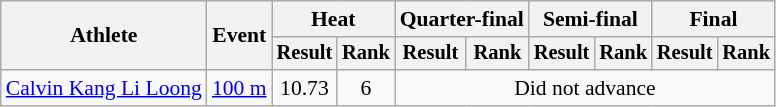<table class=wikitable style="font-size:90%">
<tr>
<th rowspan="2">Athlete</th>
<th rowspan="2">Event</th>
<th colspan="2">Heat</th>
<th colspan="2">Quarter-final</th>
<th colspan="2">Semi-final</th>
<th colspan="2">Final</th>
</tr>
<tr style="font-size:95%">
<th>Result</th>
<th>Rank</th>
<th>Result</th>
<th>Rank</th>
<th>Result</th>
<th>Rank</th>
<th>Result</th>
<th>Rank</th>
</tr>
<tr align=center>
<td align=left><a href='#'>Calvin Kang Li Loong</a></td>
<td align=left><a href='#'>100 m</a></td>
<td>10.73</td>
<td>6</td>
<td colspan=6>Did not advance</td>
</tr>
</table>
